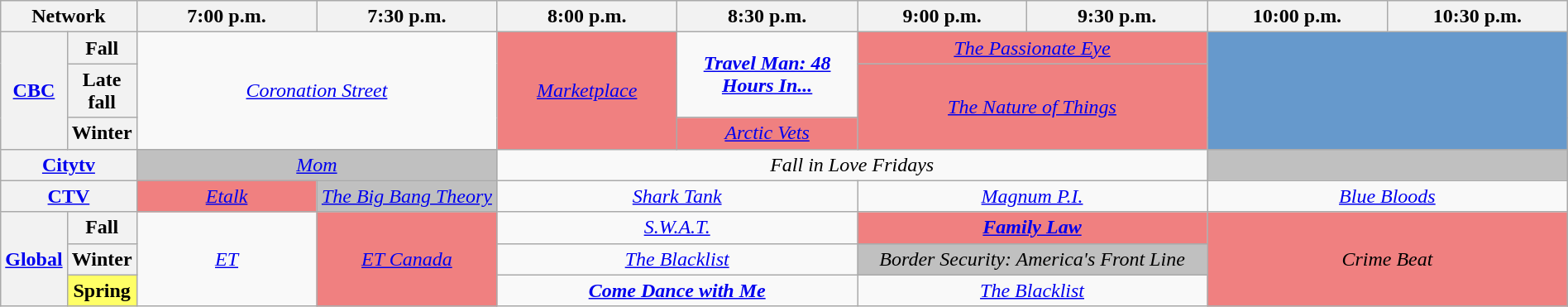<table class=wikitable style=width:100%;margin-right:0;text-align:center>
<tr>
<th style=width:8% colspan=2>Network</th>
<th style=width:11.5%>7:00 p.m.</th>
<th style=width:11.5%>7:30 p.m.</th>
<th style=width:11.5%>8:00 p.m.</th>
<th style=width:11.5%>8:30 p.m.</th>
<th style=width:11.5%">9:00 p.m.</th>
<th style=width:11.5%>9:30 p.m.</th>
<th style=width:11.5%>10:00 p.m.</th>
<th style=width:11.5%>10:30 p.m.</th>
</tr>
<tr>
<th rowspan=3><a href='#'>CBC</a></th>
<th>Fall</th>
<td rowspan=3 colspan=2><em><a href='#'>Coronation Street</a></em></td>
<td style=background:#F08080 rowspan=3><em><a href='#'>Marketplace</a></em></td>
<td rowspan=2><strong><em><a href='#'>Travel Man: 48 Hours In...</a></em></strong></td>
<td style=background:#F08080 colspan=2><em><a href='#'>The Passionate Eye</a></em></td>
<td style=background:#6699CC colspan=2 rowspan=3></td>
</tr>
<tr>
<th>Late fall</th>
<td style=background:#F08080 rowspan=2 colspan=2><em><a href='#'>The Nature of Things</a></em></td>
</tr>
<tr>
<th>Winter</th>
<td style=background:#F08080><em><a href='#'>Arctic Vets</a></em> </td>
</tr>
<tr>
<th colspan=2><a href='#'>Citytv</a></th>
<td style=background:#C0C0C0 colspan=2><em><a href='#'>Mom</a></em> </td>
<td colspan=4><em>Fall in Love Fridays</em></td>
<td style=background:#C0C0C0 colspan=2> </td>
</tr>
<tr>
<th colspan=2><a href='#'>CTV</a></th>
<td style=background:#F08080><em><a href='#'>Etalk</a></em></td>
<td style=background:#C0C0C0><em><a href='#'>The Big Bang Theory</a></em> </td>
<td colspan=2><em><a href='#'>Shark Tank</a></em></td>
<td colspan=2><em><a href='#'>Magnum P.I.</a></em></td>
<td colspan=2><em><a href='#'>Blue Bloods</a></em></td>
</tr>
<tr>
<th rowspan=3><a href='#'>Global</a></th>
<th>Fall</th>
<td rowspan=3><em><a href='#'>ET</a></em></td>
<td style=background:#f08080 rowspan=3><em><a href='#'>ET Canada</a></em></td>
<td colspan=2><em><a href='#'>S.W.A.T.</a></em></td>
<td style=background:#f08080 colspan=2><strong><em><a href='#'>Family Law</a></em></strong></td>
<td style=background:#f08080 rowspan=3 colspan=2><em>Crime Beat</em></td>
</tr>
<tr>
<th>Winter</th>
<td colspan=2><em><a href='#'>The Blacklist</a></em> </td>
<td style=background:#C0C0C0 colspan=2><em>Border Security: America's Front Line</em> </td>
</tr>
<tr>
<th style=background:#FFFF66>Spring</th>
<td colspan=2><strong><em><a href='#'>Come Dance with Me</a></em></strong> </td>
<td colspan=2><em><a href='#'>The Blacklist</a></em></td>
</tr>
</table>
